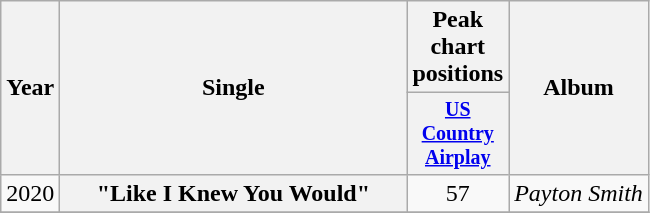<table class="wikitable plainrowheaders" style="text-align:center;">
<tr>
<th rowspan="2">Year</th>
<th rowspan="2" style="width:14em;">Single</th>
<th colspan="1">Peak chart positions</th>
<th rowspan="2">Album</th>
</tr>
<tr style="font-size:smaller;">
<th style="width:45px;"><a href='#'>US<br>Country<br>Airplay</a><br></th>
</tr>
<tr>
<td>2020</td>
<th scope="row">"Like I Knew You Would"</th>
<td>57</td>
<td align="left"><em>Payton Smith</em></td>
</tr>
<tr>
</tr>
</table>
